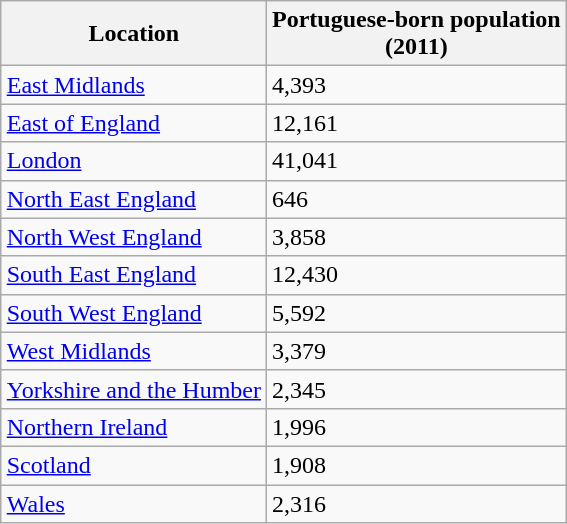<table class="wikitable" align="right" border="1">
<tr>
<th><strong>Location</strong></th>
<th><strong>Portuguese-born population</strong><br><strong>(2011)</strong></th>
</tr>
<tr>
<td><a href='#'>East Midlands</a></td>
<td>4,393</td>
</tr>
<tr>
<td><a href='#'>East of England</a></td>
<td>12,161</td>
</tr>
<tr>
<td><a href='#'>London</a></td>
<td>41,041</td>
</tr>
<tr>
<td><a href='#'>North East England</a></td>
<td>646</td>
</tr>
<tr>
<td><a href='#'>North West England</a></td>
<td>3,858</td>
</tr>
<tr>
<td><a href='#'>South East England</a></td>
<td>12,430</td>
</tr>
<tr>
<td><a href='#'>South West England</a></td>
<td>5,592</td>
</tr>
<tr>
<td><a href='#'>West Midlands</a></td>
<td>3,379</td>
</tr>
<tr>
<td><a href='#'>Yorkshire and the Humber</a></td>
<td>2,345</td>
</tr>
<tr>
<td><a href='#'>Northern Ireland</a></td>
<td>1,996</td>
</tr>
<tr>
<td><a href='#'>Scotland</a></td>
<td>1,908</td>
</tr>
<tr>
<td><a href='#'>Wales</a></td>
<td>2,316</td>
</tr>
</table>
